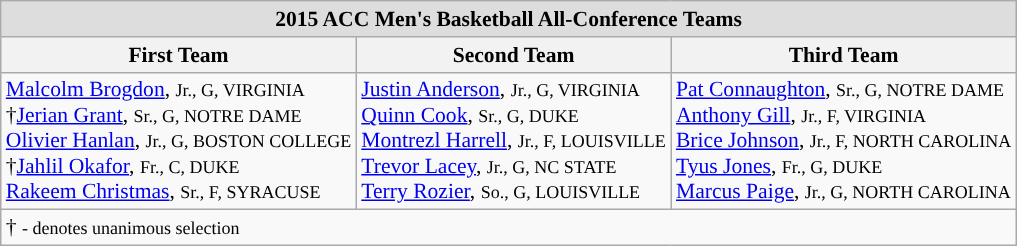<table class="wikitable" style="white-space:nowrap; font-size:90%;">
<tr>
<td colspan="7" style="text-align:center; background:#ddd;"><strong>2015 ACC Men's Basketball All-Conference Teams</strong></td>
</tr>
<tr>
<th>First Team</th>
<th>Second Team</th>
<th>Third Team</th>
</tr>
<tr>
<td><a href='#'>Malcolm Brogdon</a>, <small>Jr., G, VIRGINIA</small><br>†<a href='#'>Jerian Grant</a>, <small>Sr., G, NOTRE DAME</small><br><a href='#'>Olivier Hanlan</a>, <small>Jr., G, BOSTON COLLEGE</small><br>†<a href='#'>Jahlil Okafor</a>, <small>Fr., C, DUKE</small><br><a href='#'>Rakeem Christmas</a>, <small>Sr., F, SYRACUSE</small><br></td>
<td><a href='#'>Justin Anderson</a>, <small>Jr., G, VIRGINIA</small><br><a href='#'>Quinn Cook</a>, <small>Sr., G, DUKE</small><br><a href='#'>Montrezl Harrell</a>, <small>Jr., F, LOUISVILLE</small><br><a href='#'>Trevor Lacey</a>, <small>Jr., G, NC STATE</small><br><a href='#'>Terry Rozier</a>, <small>So., G, LOUISVILLE</small><br></td>
<td><a href='#'>Pat Connaughton</a>, <small>Sr., G, NOTRE DAME</small><br><a href='#'>Anthony Gill</a>, <small>Jr., F, VIRGINIA</small><br><a href='#'>Brice Johnson</a>, <small>Jr., F, NORTH CAROLINA</small><br><a href='#'>Tyus Jones</a>, <small>Fr., G, DUKE</small><br><a href='#'>Marcus Paige</a>, <small>Jr., G, NORTH CAROLINA</small><br></td>
</tr>
<tr>
<td colspan="5" style="text-align:left;">† <small>- denotes unanimous selection</small></td>
</tr>
</table>
